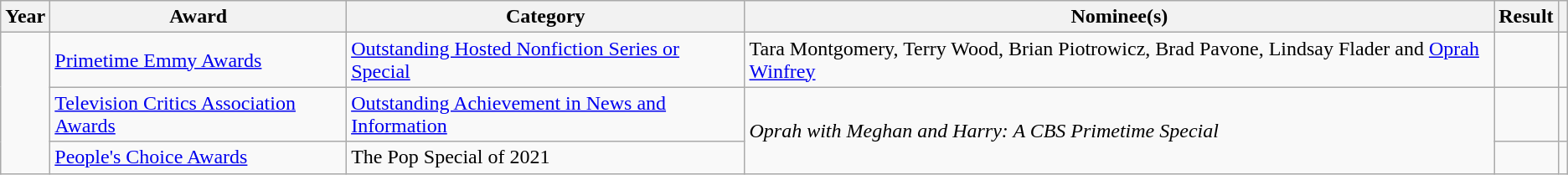<table class="wikitable sortable">
<tr>
<th>Year</th>
<th>Award</th>
<th>Category</th>
<th>Nominee(s)</th>
<th>Result</th>
<th></th>
</tr>
<tr>
<td rowspan="3"></td>
<td><a href='#'>Primetime Emmy Awards</a></td>
<td><a href='#'>Outstanding Hosted Nonfiction Series or Special</a></td>
<td>Tara Montgomery, Terry Wood, Brian Piotrowicz, Brad Pavone, Lindsay Flader and <a href='#'>Oprah Winfrey</a></td>
<td></td>
<td align="center"></td>
</tr>
<tr>
<td><a href='#'>Television Critics Association Awards</a></td>
<td><a href='#'>Outstanding Achievement in News and Information</a></td>
<td rowspan="2"><em>Oprah with Meghan and Harry: A CBS Primetime Special</em></td>
<td></td>
<td align="center"></td>
</tr>
<tr>
<td><a href='#'>People's Choice Awards</a></td>
<td>The Pop Special of 2021</td>
<td></td>
<td align="center"></td>
</tr>
</table>
